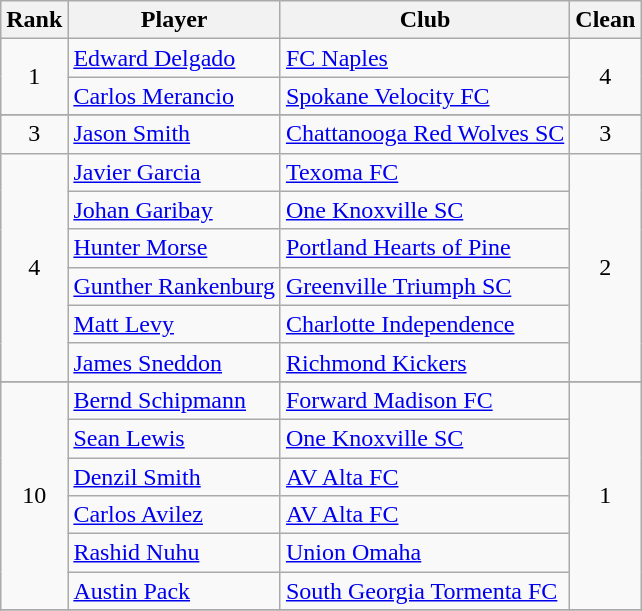<table class="wikitable" style="text-align:center">
<tr>
<th>Rank</th>
<th>Player</th>
<th>Club</th>
<th>Clean</th>
</tr>
<tr>
<td rowspan="2">1</td>
<td align="left"> <a href='#'>Edward Delgado</a></td>
<td align="left"><a href='#'>FC Naples</a></td>
<td rowspan="2">4</td>
</tr>
<tr>
<td align="left"> <a href='#'>Carlos Merancio</a></td>
<td align="left"><a href='#'>Spokane Velocity FC</a></td>
</tr>
<tr>
</tr>
<tr>
<td>3</td>
<td align="left"> <a href='#'>Jason Smith</a></td>
<td align="left"><a href='#'>Chattanooga Red Wolves SC</a></td>
<td>3</td>
</tr>
<tr>
<td rowspan="6">4</td>
<td align="left"> <a href='#'> Javier Garcia</a></td>
<td align="left"><a href='#'>Texoma FC</a></td>
<td rowspan="6">2</td>
</tr>
<tr>
<td align="left"> <a href='#'>Johan Garibay</a></td>
<td align="left"><a href='#'>One Knoxville SC</a></td>
</tr>
<tr>
<td align="left"> <a href='#'>Hunter Morse</a></td>
<td align="left"><a href='#'>Portland Hearts of Pine</a></td>
</tr>
<tr>
<td align="left"> <a href='#'>Gunther Rankenburg</a></td>
<td align="left"><a href='#'>Greenville Triumph SC</a></td>
</tr>
<tr>
<td align="left"> <a href='#'>Matt Levy</a></td>
<td align="left"><a href='#'>Charlotte Independence</a></td>
</tr>
<tr>
<td align="left"> <a href='#'>James Sneddon</a></td>
<td align="left"><a href='#'>Richmond Kickers</a></td>
</tr>
<tr>
</tr>
<tr>
<td rowspan="6">10</td>
<td align="left"> <a href='#'>Bernd Schipmann</a></td>
<td align="left"><a href='#'>Forward Madison FC</a></td>
<td rowspan="6">1</td>
</tr>
<tr>
<td align="left"> <a href='#'>Sean Lewis</a></td>
<td align="left"><a href='#'>One Knoxville SC</a></td>
</tr>
<tr>
<td align="left"> <a href='#'>Denzil Smith</a></td>
<td align="left"><a href='#'>AV Alta FC</a></td>
</tr>
<tr>
<td align="left"> <a href='#'>Carlos Avilez</a></td>
<td align="left"><a href='#'>AV Alta FC</a></td>
</tr>
<tr>
<td align="left"> <a href='#'>Rashid Nuhu</a></td>
<td align="left"><a href='#'>Union Omaha</a></td>
</tr>
<tr>
<td align="left"> <a href='#'>Austin Pack</a></td>
<td align="left"><a href='#'>South Georgia Tormenta FC</a></td>
</tr>
<tr>
</tr>
</table>
